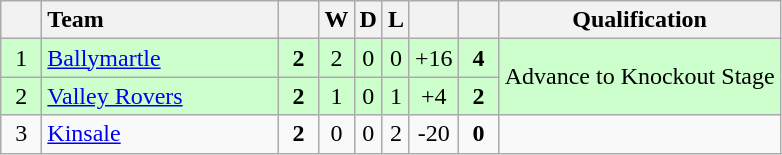<table class="wikitable" style="text-align:center">
<tr>
<th width="20"></th>
<th width="150" style="text-align:left;">Team</th>
<th width="20"></th>
<th>W</th>
<th>D</th>
<th>L</th>
<th width="20"></th>
<th width="20"></th>
<th>Qualification</th>
</tr>
<tr style="background:#ccffcc">
<td>1</td>
<td align="left"> <a href='#'>Ballymartle</a></td>
<td><strong>2</strong></td>
<td>2</td>
<td>0</td>
<td>0</td>
<td>+16</td>
<td><strong>4</strong></td>
<td rowspan="2">Advance to Knockout Stage</td>
</tr>
<tr style="background:#ccffcc">
<td>2</td>
<td align="left"> <a href='#'>Valley Rovers</a></td>
<td><strong>2</strong></td>
<td>1</td>
<td>0</td>
<td>1</td>
<td>+4</td>
<td><strong>2</strong></td>
</tr>
<tr>
<td>3</td>
<td align="left"> <a href='#'>Kinsale</a></td>
<td><strong>2</strong></td>
<td>0</td>
<td>0</td>
<td>2</td>
<td>-20</td>
<td><strong>0</strong></td>
<td></td>
</tr>
</table>
